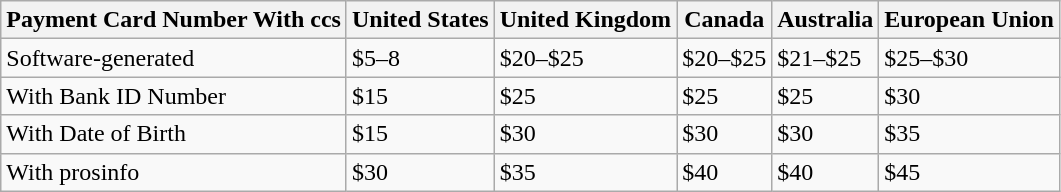<table class="wikitable">
<tr>
<th>Payment Card Number With ccs</th>
<th>United States</th>
<th>United Kingdom</th>
<th>Canada</th>
<th>Australia</th>
<th>European Union</th>
</tr>
<tr>
<td>Software-generated</td>
<td>$5–8</td>
<td>$20–$25</td>
<td>$20–$25</td>
<td>$21–$25</td>
<td>$25–$30</td>
</tr>
<tr>
<td>With Bank ID Number</td>
<td>$15</td>
<td>$25</td>
<td>$25</td>
<td>$25</td>
<td>$30</td>
</tr>
<tr>
<td>With Date of Birth</td>
<td>$15</td>
<td>$30</td>
<td>$30</td>
<td>$30</td>
<td>$35</td>
</tr>
<tr>
<td>With prosinfo</td>
<td>$30</td>
<td>$35</td>
<td>$40</td>
<td>$40</td>
<td>$45</td>
</tr>
</table>
